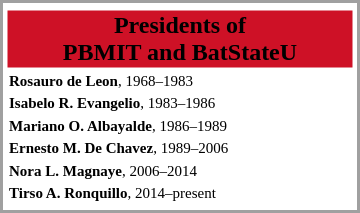<table style="float:right; margin:1em 1em 1em 1em; width:15em; border: 2px solid #a0a0a0; padding: 1px; bg-color=yellow; text-align:right;">
<tr style="text-align:center;">
</tr>
<tr bgcolor="#CE1126" align="center">
<td><span><strong>Presidents of <br>PBMIT and BatStateU</strong></span></td>
</tr>
<tr style="text-align:left; font-size:x-small;">
<td><strong>Rosauro de Leon</strong>, 1968–1983</td>
</tr>
<tr style="text-align:left; font-size:x-small;">
<td><strong>Isabelo R. Evangelio</strong>, 1983–1986</td>
</tr>
<tr style="text-align:left; font-size:x-small;">
<td><strong>Mariano O. Albayalde</strong>, 1986–1989</td>
</tr>
<tr style="text-align:left; font-size:x-small;">
<td><strong>Ernesto M. De Chavez</strong>, 1989–2006</td>
</tr>
<tr style="text-align:left; font-size:x-small;">
<td><strong>Nora L. Magnaye</strong>, 2006–2014</td>
</tr>
<tr style="text-align:left; font-size:x-small;">
<td><strong>Tirso A. Ronquillo</strong>, 2014–present</td>
</tr>
<tr style="text-align:left; font-size:x-small;">
</tr>
</table>
